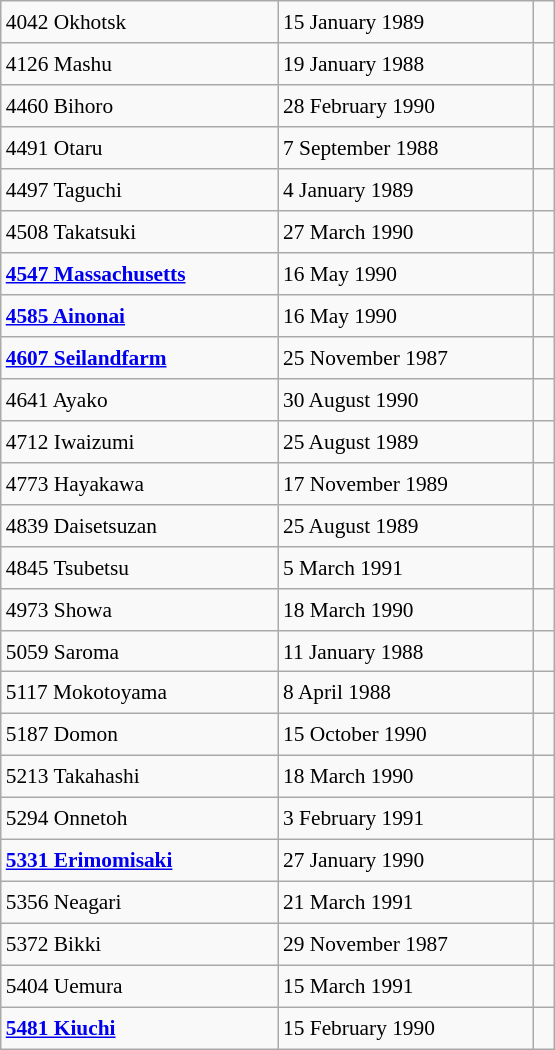<table class="wikitable" style="font-size: 89%; float: left; width: 26em; margin-right: 1em; height: 700px">
<tr>
<td>4042 Okhotsk</td>
<td>15 January 1989</td>
<td> </td>
</tr>
<tr>
<td>4126 Mashu</td>
<td>19 January 1988</td>
<td> </td>
</tr>
<tr>
<td>4460 Bihoro</td>
<td>28 February 1990</td>
<td> </td>
</tr>
<tr>
<td>4491 Otaru</td>
<td>7 September 1988</td>
<td> </td>
</tr>
<tr>
<td>4497 Taguchi</td>
<td>4 January 1989</td>
<td> </td>
</tr>
<tr>
<td>4508 Takatsuki</td>
<td>27 March 1990</td>
<td> </td>
</tr>
<tr>
<td><strong><a href='#'>4547 Massachusetts</a></strong></td>
<td>16 May 1990</td>
<td> </td>
</tr>
<tr>
<td><strong><a href='#'>4585 Ainonai</a></strong></td>
<td>16 May 1990</td>
<td> </td>
</tr>
<tr>
<td><strong><a href='#'>4607 Seilandfarm</a></strong></td>
<td>25 November 1987</td>
<td> </td>
</tr>
<tr>
<td>4641 Ayako</td>
<td>30 August 1990</td>
<td> </td>
</tr>
<tr>
<td>4712 Iwaizumi</td>
<td>25 August 1989</td>
<td> </td>
</tr>
<tr>
<td>4773 Hayakawa</td>
<td>17 November 1989</td>
<td> </td>
</tr>
<tr>
<td>4839 Daisetsuzan</td>
<td>25 August 1989</td>
<td> </td>
</tr>
<tr>
<td>4845 Tsubetsu</td>
<td>5 March 1991</td>
<td> </td>
</tr>
<tr>
<td>4973 Showa</td>
<td>18 March 1990</td>
<td> </td>
</tr>
<tr>
<td>5059 Saroma</td>
<td>11 January 1988</td>
<td> </td>
</tr>
<tr>
<td>5117 Mokotoyama</td>
<td>8 April 1988</td>
<td> </td>
</tr>
<tr>
<td>5187 Domon</td>
<td>15 October 1990</td>
<td> </td>
</tr>
<tr>
<td>5213 Takahashi</td>
<td>18 March 1990</td>
<td> </td>
</tr>
<tr>
<td>5294 Onnetoh</td>
<td>3 February 1991</td>
<td> </td>
</tr>
<tr>
<td><strong><a href='#'>5331 Erimomisaki</a></strong></td>
<td>27 January 1990</td>
<td> </td>
</tr>
<tr>
<td>5356 Neagari</td>
<td>21 March 1991</td>
<td> </td>
</tr>
<tr>
<td>5372 Bikki</td>
<td>29 November 1987</td>
<td> </td>
</tr>
<tr>
<td>5404 Uemura</td>
<td>15 March 1991</td>
<td> </td>
</tr>
<tr>
<td><strong><a href='#'>5481 Kiuchi</a></strong></td>
<td>15 February 1990</td>
<td> </td>
</tr>
</table>
